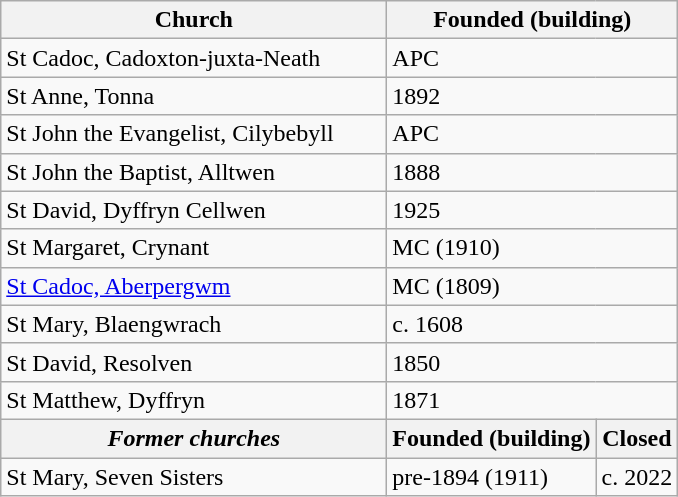<table class="wikitable">
<tr>
<th width="250">Church</th>
<th colspan="2" width="125">Founded (building)</th>
</tr>
<tr>
<td>St Cadoc, Cadoxton-juxta-Neath</td>
<td colspan="2">APC</td>
</tr>
<tr>
<td>St Anne, Tonna</td>
<td colspan="2">1892</td>
</tr>
<tr>
<td>St John the Evangelist, Cilybebyll</td>
<td colspan="2">APC</td>
</tr>
<tr>
<td>St John the Baptist, Alltwen</td>
<td colspan="2">1888</td>
</tr>
<tr>
<td>St David, Dyffryn Cellwen</td>
<td colspan="2">1925</td>
</tr>
<tr>
<td>St Margaret, Crynant</td>
<td colspan="2">MC (1910)</td>
</tr>
<tr>
<td><a href='#'>St Cadoc, Aberpergwm</a></td>
<td colspan="2">MC (1809)</td>
</tr>
<tr>
<td>St Mary, Blaengwrach</td>
<td colspan="2">c. 1608</td>
</tr>
<tr>
<td>St David, Resolven</td>
<td colspan="2">1850</td>
</tr>
<tr>
<td>St Matthew, Dyffryn</td>
<td colspan="2">1871</td>
</tr>
<tr>
<th><em>Former churches</em></th>
<th>Founded (building)</th>
<th>Closed</th>
</tr>
<tr>
<td>St Mary, Seven Sisters</td>
<td>pre-1894 (1911)</td>
<td>c. 2022</td>
</tr>
</table>
